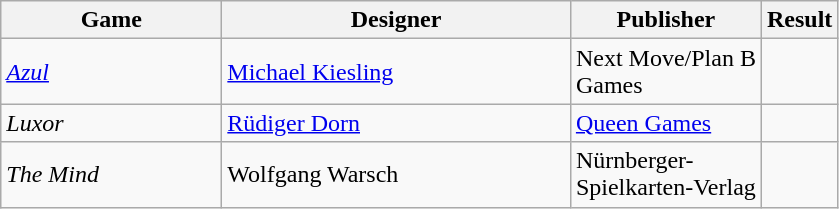<table class="wikitable">
<tr>
<th style="width:140px;">Game</th>
<th style="width:225px;">Designer</th>
<th style="width:120px;">Publisher</th>
<th>Result</th>
</tr>
<tr>
<td><a href='#'><em>Azul</em></a></td>
<td><a href='#'>Michael Kiesling</a></td>
<td>Next Move/Plan B Games</td>
<td></td>
</tr>
<tr>
<td><em>Luxor</em></td>
<td><a href='#'>Rüdiger Dorn</a></td>
<td><a href='#'>Queen Games</a></td>
<td></td>
</tr>
<tr>
<td><em>The Mind</em></td>
<td>Wolfgang Warsch</td>
<td>Nürnberger-Spielkarten-Verlag</td>
<td></td>
</tr>
</table>
